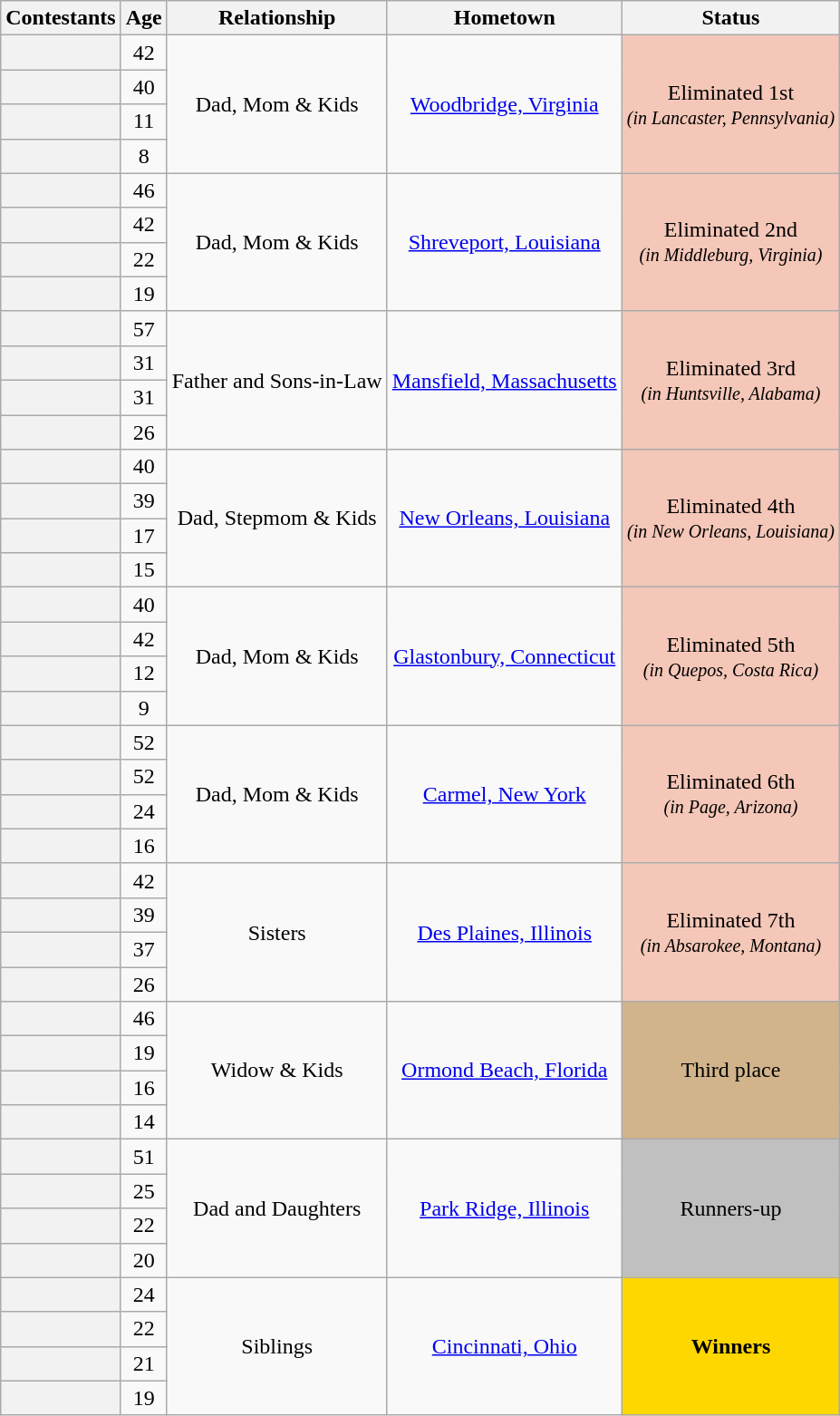<table class="wikitable sortable" style="text-align:center">
<tr>
<th scope="col">Contestants</th>
<th scope="col">Age</th>
<th scope="col" class="unsortable">Relationship</th>
<th class="unsortable" scope="col">Hometown</th>
<th scope="col">Status</th>
</tr>
<tr>
<th scope="row"></th>
<td>42</td>
<td rowspan="4">Dad, Mom & Kids</td>
<td rowspan="4"><a href='#'>Woodbridge, Virginia</a></td>
<td rowspan="4" bgcolor="f4c7b8">Eliminated 1st<br><small><em>(in Lancaster, Pennsylvania)</em></small></td>
</tr>
<tr>
<th scope="row"></th>
<td>40</td>
</tr>
<tr>
<th scope="row"></th>
<td>11</td>
</tr>
<tr>
<th scope="row"></th>
<td>8</td>
</tr>
<tr>
<th scope="row"></th>
<td>46</td>
<td rowspan="4">Dad, Mom & Kids</td>
<td rowspan="4"><a href='#'>Shreveport, Louisiana</a></td>
<td rowspan="4" bgcolor="f4c7b8">Eliminated 2nd<br><small><em>(in Middleburg, Virginia)</em></small></td>
</tr>
<tr>
<th scope="row"></th>
<td>42</td>
</tr>
<tr>
<th scope="row"></th>
<td>22</td>
</tr>
<tr>
<th scope="row"></th>
<td>19</td>
</tr>
<tr>
<th scope="row"></th>
<td>57</td>
<td rowspan="4">Father and Sons-in-Law</td>
<td rowspan="4"><a href='#'>Mansfield, Massachusetts</a></td>
<td rowspan="4" bgcolor="f4c7b8">Eliminated 3rd<br><small><em>(in Huntsville, Alabama)</em></small></td>
</tr>
<tr>
<th scope="row"></th>
<td>31</td>
</tr>
<tr>
<th scope="row"></th>
<td>31</td>
</tr>
<tr>
<th scope="row"></th>
<td>26</td>
</tr>
<tr>
<th scope="row"></th>
<td>40</td>
<td rowspan="4">Dad, Stepmom & Kids</td>
<td rowspan="4"><a href='#'>New Orleans, Louisiana</a></td>
<td rowspan="4" bgcolor="f4c7b8">Eliminated 4th<br><small><em>(in New Orleans, Louisiana)</em></small></td>
</tr>
<tr>
<th scope="row"></th>
<td>39</td>
</tr>
<tr>
<th scope="row"></th>
<td>17</td>
</tr>
<tr>
<th scope="row"></th>
<td>15</td>
</tr>
<tr>
<th scope="row"></th>
<td>40</td>
<td rowspan="4">Dad, Mom & Kids</td>
<td rowspan="4"><a href='#'>Glastonbury, Connecticut</a></td>
<td rowspan="4" bgcolor="f4c7b8">Eliminated 5th<br><small><em>(in Quepos, Costa Rica)</em></small></td>
</tr>
<tr>
<th scope="row"></th>
<td>42</td>
</tr>
<tr>
<th scope="row"></th>
<td>12</td>
</tr>
<tr>
<th scope="row"></th>
<td>9</td>
</tr>
<tr>
<th scope="row"></th>
<td>52</td>
<td rowspan="4">Dad, Mom & Kids</td>
<td rowspan="4"><a href='#'>Carmel, New York</a></td>
<td rowspan="4" bgcolor="f4c7b8">Eliminated 6th<br><small><em>(in Page, Arizona)</em></small></td>
</tr>
<tr>
<th scope="row"></th>
<td>52</td>
</tr>
<tr>
<th scope="row"></th>
<td>24</td>
</tr>
<tr>
<th scope="row"></th>
<td>16</td>
</tr>
<tr>
<th scope="row"></th>
<td>42</td>
<td rowspan="4">Sisters</td>
<td rowspan="4"><a href='#'>Des Plaines, Illinois</a></td>
<td rowspan="4" bgcolor="f4c7b8">Eliminated 7th<br><small><em>(in Absarokee, Montana)</em></small></td>
</tr>
<tr>
<th scope="row"></th>
<td>39</td>
</tr>
<tr>
<th scope="row"></th>
<td>37</td>
</tr>
<tr>
<th scope="row"></th>
<td>26</td>
</tr>
<tr>
<th scope="row"></th>
<td>46</td>
<td rowspan="4">Widow & Kids</td>
<td rowspan="4"><a href='#'>Ormond Beach, Florida</a></td>
<td rowspan="4" bgcolor="tan">Third place</td>
</tr>
<tr>
<th scope="row"></th>
<td>19</td>
</tr>
<tr>
<th scope="row"></th>
<td>16</td>
</tr>
<tr>
<th scope="row"></th>
<td>14</td>
</tr>
<tr>
<th scope="row"></th>
<td>51</td>
<td rowspan="4">Dad and Daughters</td>
<td rowspan="4"><a href='#'>Park Ridge, Illinois</a></td>
<td rowspan="4" bgcolor="silver">Runners-up</td>
</tr>
<tr>
<th scope="row"></th>
<td>25</td>
</tr>
<tr>
<th scope="row"></th>
<td>22</td>
</tr>
<tr>
<th scope="row"></th>
<td>20</td>
</tr>
<tr>
<th scope="row"></th>
<td>24</td>
<td rowspan="4">Siblings</td>
<td rowspan="4"><a href='#'>Cincinnati, Ohio</a></td>
<td rowspan="4" bgcolor="gold"><strong>Winners</strong></td>
</tr>
<tr>
<th scope="row"></th>
<td>22</td>
</tr>
<tr>
<th scope="row"></th>
<td>21</td>
</tr>
<tr>
<th scope="row"></th>
<td>19</td>
</tr>
</table>
